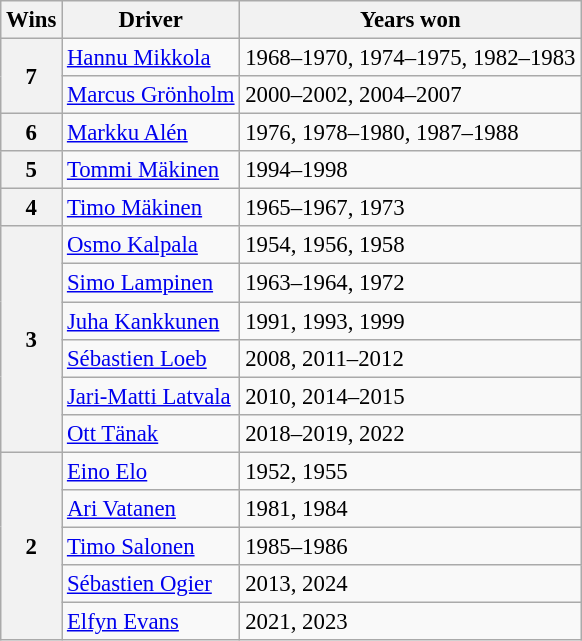<table class="wikitable" style="font-size: 95%;">
<tr>
<th>Wins</th>
<th>Driver</th>
<th>Years won</th>
</tr>
<tr>
<th rowspan="2">7</th>
<td> <a href='#'>Hannu Mikkola</a></td>
<td>1968–1970, 1974–1975, 1982–1983</td>
</tr>
<tr>
<td> <a href='#'>Marcus Grönholm</a></td>
<td>2000–2002, 2004–2007</td>
</tr>
<tr>
<th>6</th>
<td> <a href='#'>Markku Alén</a></td>
<td>1976, 1978–1980, 1987–1988</td>
</tr>
<tr>
<th>5</th>
<td> <a href='#'>Tommi Mäkinen</a></td>
<td>1994–1998</td>
</tr>
<tr>
<th>4</th>
<td> <a href='#'>Timo Mäkinen</a></td>
<td>1965–1967, 1973</td>
</tr>
<tr>
<th rowspan="6">3</th>
<td> <a href='#'>Osmo Kalpala</a></td>
<td>1954, 1956, 1958</td>
</tr>
<tr>
<td> <a href='#'>Simo Lampinen</a></td>
<td>1963–1964, 1972</td>
</tr>
<tr>
<td> <a href='#'>Juha Kankkunen</a></td>
<td>1991, 1993, 1999</td>
</tr>
<tr>
<td> <a href='#'>Sébastien Loeb</a></td>
<td>2008, 2011–2012</td>
</tr>
<tr>
<td> <a href='#'>Jari-Matti Latvala</a></td>
<td>2010, 2014–2015</td>
</tr>
<tr>
<td> <a href='#'>Ott Tänak</a></td>
<td>2018–2019, 2022</td>
</tr>
<tr>
<th rowspan="5">2</th>
<td> <a href='#'>Eino Elo</a></td>
<td>1952, 1955</td>
</tr>
<tr>
<td> <a href='#'>Ari Vatanen</a></td>
<td>1981, 1984</td>
</tr>
<tr>
<td> <a href='#'>Timo Salonen</a></td>
<td>1985–1986</td>
</tr>
<tr>
<td> <a href='#'>Sébastien Ogier</a></td>
<td>2013, 2024</td>
</tr>
<tr>
<td> <a href='#'>Elfyn Evans</a></td>
<td>2021, 2023</td>
</tr>
</table>
